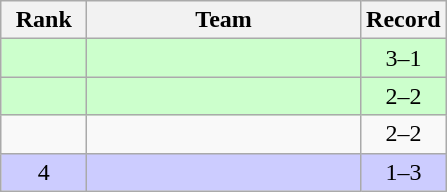<table class="wikitable" style="text-align: center">
<tr>
<th width=50>Rank</th>
<th width=175>Team</th>
<th width=50>Record</th>
</tr>
<tr bgcolor=ccffcc>
<td></td>
<td align=left></td>
<td>3–1</td>
</tr>
<tr bgcolor=ccffcc>
<td></td>
<td align=left></td>
<td>2–2</td>
</tr>
<tr bgcolor=>
<td></td>
<td align=left></td>
<td>2–2</td>
</tr>
<tr bgcolor=ccccff>
<td>4</td>
<td align=left></td>
<td>1–3</td>
</tr>
</table>
